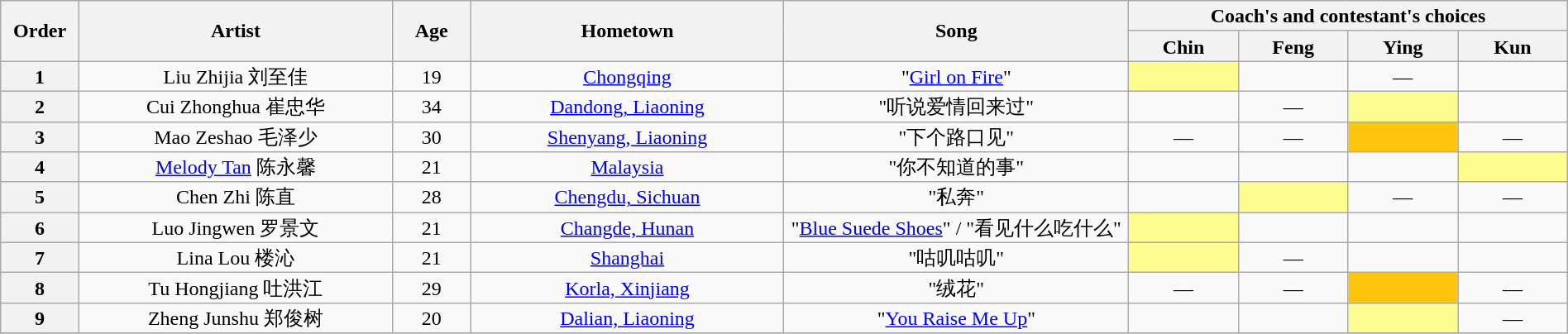<table class="wikitable" style="text-align:center; line-height:17px; width:100%;">
<tr>
<th scope="col" rowspan="2" style="width:05%;">Order</th>
<th scope="col" rowspan="2" style="width:20%;">Artist</th>
<th scope="col" rowspan="2" style="width:05%;">Age</th>
<th scope="col" rowspan="2" style="width:20%;">Hometown</th>
<th scope="col" rowspan="2" style="width:22%;">Song</th>
<th scope="col" colspan="4" style="width:28%;">Coach's and contestant's choices</th>
</tr>
<tr>
<th style="width:07%;">Chin</th>
<th style="width:07%;">Feng</th>
<th style="width:07%;">Ying</th>
<th style="width:07%;">Kun</th>
</tr>
<tr>
<th>1</th>
<td>Liu Zhijia 刘至佳</td>
<td>19</td>
<td><a href='#'>Chongqing</a></td>
<td>"<a href='#'>Girl on Fire</a>"</td>
<td style="background:#fdfc8f;"><strong></strong></td>
<td><strong></strong></td>
<td>—</td>
<td><strong></strong></td>
</tr>
<tr>
<th>2</th>
<td>Cui Zhonghua 崔忠华</td>
<td>34</td>
<td><a href='#'>Dandong, Liaoning</a></td>
<td>"听说爱情回来过"</td>
<td><strong></strong></td>
<td>—</td>
<td style="background:#fdfc8f;"><strong></strong></td>
<td><strong></strong></td>
</tr>
<tr>
<th>3</th>
<td>Mao Zeshao 毛泽少</td>
<td>30</td>
<td><a href='#'>Shenyang, Liaoning</a></td>
<td>"下个路口见"</td>
<td>—</td>
<td>—</td>
<td style="background:#FFC40C;"><strong></strong></td>
<td>—</td>
</tr>
<tr>
<th>4</th>
<td><a href='#'>Melody Tan</a> 陈永馨</td>
<td>21</td>
<td><a href='#'>Malaysia</a></td>
<td>"你不知道的事"</td>
<td><strong></strong></td>
<td><strong></strong></td>
<td><strong></strong></td>
<td style="background:#fdfc8f;"><strong></strong></td>
</tr>
<tr>
<th>5</th>
<td>Chen Zhi 陈直</td>
<td>28</td>
<td><a href='#'>Chengdu, Sichuan</a></td>
<td>"私奔"</td>
<td><strong></strong></td>
<td style="background:#fdfc8f;"><strong></strong></td>
<td>—</td>
<td>—</td>
</tr>
<tr>
<th>6</th>
<td>Luo Jingwen 罗景文</td>
<td>21</td>
<td><a href='#'>Changde, Hunan</a></td>
<td>"<a href='#'>Blue Suede Shoes</a>" / "看见什么吃什么"</td>
<td style="background:#fdfc8f;"><strong></strong></td>
<td><strong></strong></td>
<td><strong></strong></td>
<td><strong></strong></td>
</tr>
<tr>
<th>7</th>
<td>Lina Lou 楼沁</td>
<td>21</td>
<td><a href='#'>Shanghai</a></td>
<td>"咕叽咕叽"</td>
<td style="background:#fdfc8f;"><strong></strong></td>
<td>—</td>
<td><strong></strong></td>
<td><strong></strong></td>
</tr>
<tr>
<th>8</th>
<td>Tu Hongjiang 吐洪江</td>
<td>29</td>
<td><a href='#'>Korla, Xinjiang</a></td>
<td>"绒花"</td>
<td>—</td>
<td>—</td>
<td style="background:#FFC40C;"><strong></strong></td>
<td>—</td>
</tr>
<tr>
<th>9</th>
<td>Zheng Junshu 郑俊树</td>
<td>20</td>
<td><a href='#'>Dalian, Liaoning</a></td>
<td>"<a href='#'>You Raise Me Up</a>"</td>
<td><strong></strong></td>
<td><strong></strong></td>
<td style="background:#fdfc8f;"><strong></strong></td>
<td>—</td>
</tr>
<tr>
</tr>
</table>
